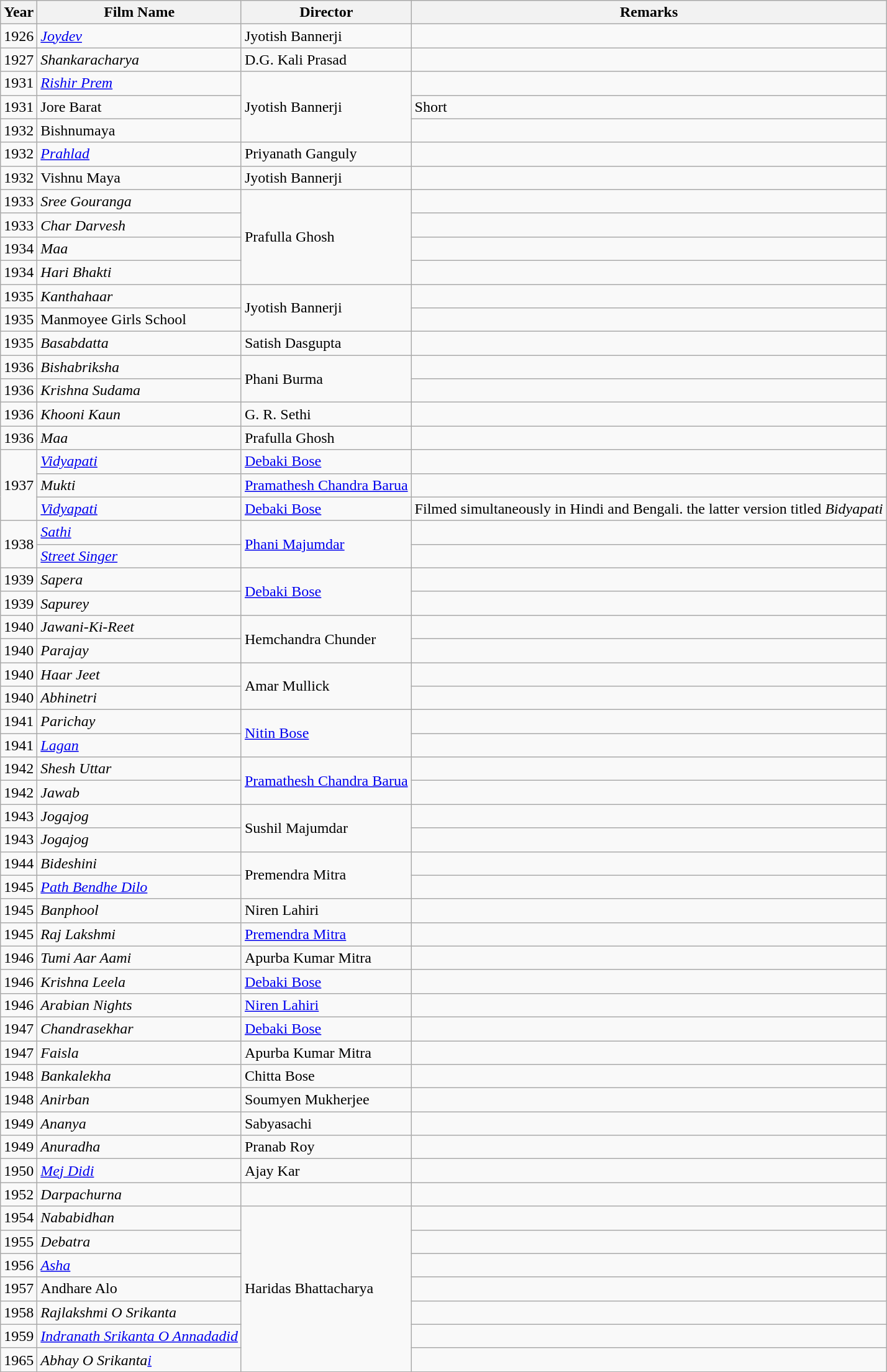<table class="wikitable sortable" border="0">
<tr>
<th><strong>Year</strong></th>
<th><strong>Film Name</strong></th>
<th><strong>Director</strong></th>
<th><strong>Remarks</strong></th>
</tr>
<tr>
<td>1926</td>
<td><em><a href='#'>Joydev</a></em></td>
<td>Jyotish Bannerji</td>
<td></td>
</tr>
<tr>
<td>1927</td>
<td><em>Shankaracharya</em></td>
<td>D.G. Kali Prasad</td>
<td></td>
</tr>
<tr>
<td>1931</td>
<td><em><a href='#'>Rishir Prem</a></em></td>
<td rowspan="3">Jyotish Bannerji</td>
<td></td>
</tr>
<tr>
<td>1931</td>
<td>Jore Barat</td>
<td>Short</td>
</tr>
<tr>
<td>1932</td>
<td>Bishnumaya</td>
<td></td>
</tr>
<tr>
<td>1932</td>
<td><em><a href='#'>Prahlad</a></em></td>
<td>Priyanath Ganguly</td>
<td></td>
</tr>
<tr>
<td>1932</td>
<td>Vishnu Maya</td>
<td>Jyotish Bannerji</td>
<td></td>
</tr>
<tr>
<td>1933</td>
<td><em>Sree Gouranga</em></td>
<td rowspan="4">Prafulla Ghosh</td>
<td></td>
</tr>
<tr>
<td>1933</td>
<td><em>Char Darvesh</em></td>
<td></td>
</tr>
<tr>
<td>1934</td>
<td><em>Maa</em></td>
<td></td>
</tr>
<tr>
<td>1934</td>
<td><em>Hari Bhakti</em></td>
<td></td>
</tr>
<tr>
<td>1935</td>
<td><em>Kanthahaar</em></td>
<td rowspan="2">Jyotish Bannerji</td>
<td></td>
</tr>
<tr>
<td>1935</td>
<td>Manmoyee Girls School</td>
<td></td>
</tr>
<tr>
<td>1935</td>
<td><em>Basabdatta</em></td>
<td>Satish Dasgupta</td>
<td></td>
</tr>
<tr>
<td>1936</td>
<td><em>Bishabriksha</em></td>
<td rowspan="2">Phani Burma</td>
<td></td>
</tr>
<tr>
<td>1936</td>
<td><em>Krishna Sudama</em></td>
<td></td>
</tr>
<tr>
<td>1936</td>
<td><em>Khooni Kaun</em></td>
<td>G. R. Sethi</td>
<td></td>
</tr>
<tr>
<td>1936</td>
<td><em>Maa</em></td>
<td>Prafulla Ghosh</td>
<td></td>
</tr>
<tr>
<td rowspan="3">1937</td>
<td><em><a href='#'>Vidyapati</a></em></td>
<td><a href='#'>Debaki Bose</a></td>
<td></td>
</tr>
<tr>
<td><em>Mukti</em></td>
<td><a href='#'>Pramathesh Chandra Barua</a></td>
<td></td>
</tr>
<tr>
<td><em><a href='#'>Vidyapati</a></em></td>
<td><a href='#'>Debaki Bose</a></td>
<td>Filmed simultaneously in Hindi and Bengali. the latter version titled <em>Bidyapati</em></td>
</tr>
<tr>
<td rowspan="2">1938</td>
<td><em><a href='#'>Sathi</a></em></td>
<td rowspan="2"><a href='#'>Phani Majumdar</a></td>
<td></td>
</tr>
<tr>
<td><em><a href='#'>Street Singer</a></em></td>
<td></td>
</tr>
<tr>
<td>1939</td>
<td><em>Sapera</em></td>
<td rowspan="2"><a href='#'>Debaki Bose</a></td>
<td></td>
</tr>
<tr>
<td>1939</td>
<td><em>Sapurey</em></td>
<td></td>
</tr>
<tr>
<td>1940</td>
<td><em>Jawani-Ki-Reet</em></td>
<td rowspan="2">Hemchandra Chunder</td>
<td></td>
</tr>
<tr>
<td>1940</td>
<td><em>Parajay</em></td>
<td></td>
</tr>
<tr>
<td>1940</td>
<td><em>Haar Jeet</em></td>
<td rowspan="2">Amar Mullick</td>
<td></td>
</tr>
<tr>
<td>1940</td>
<td><em>Abhinetri</em></td>
<td></td>
</tr>
<tr>
<td>1941</td>
<td><em>Parichay</em></td>
<td rowspan="2"><a href='#'>Nitin Bose</a></td>
<td></td>
</tr>
<tr>
<td>1941</td>
<td><em><a href='#'>Lagan</a></em></td>
<td></td>
</tr>
<tr>
<td>1942</td>
<td><em>Shesh Uttar</em></td>
<td rowspan="2"><a href='#'>Pramathesh Chandra Barua</a></td>
<td></td>
</tr>
<tr>
<td>1942</td>
<td><em>Jawab</em></td>
<td></td>
</tr>
<tr>
<td>1943</td>
<td><em>Jogajog</em></td>
<td rowspan="2">Sushil Majumdar</td>
<td></td>
</tr>
<tr>
<td>1943</td>
<td><em>Jogajog</em></td>
<td></td>
</tr>
<tr>
<td>1944</td>
<td><em>Bideshini</em></td>
<td rowspan="2">Premendra Mitra</td>
<td></td>
</tr>
<tr>
<td>1945</td>
<td><em><a href='#'>Path Bendhe Dilo</a></em></td>
<td></td>
</tr>
<tr>
<td>1945</td>
<td><em>Banphool</em></td>
<td>Niren Lahiri</td>
<td></td>
</tr>
<tr>
<td>1945</td>
<td><em>Raj Lakshmi</em></td>
<td><a href='#'>Premendra Mitra</a></td>
<td></td>
</tr>
<tr>
<td>1946</td>
<td><em>Tumi Aar Aami</em></td>
<td>Apurba Kumar Mitra</td>
<td></td>
</tr>
<tr>
<td>1946</td>
<td><em>Krishna Leela</em></td>
<td><a href='#'>Debaki Bose</a></td>
<td></td>
</tr>
<tr>
<td>1946</td>
<td><em>Arabian Nights</em></td>
<td><a href='#'>Niren Lahiri</a></td>
<td></td>
</tr>
<tr>
<td>1947</td>
<td><em>Chandrasekhar</em></td>
<td><a href='#'>Debaki Bose</a></td>
<td></td>
</tr>
<tr>
<td>1947</td>
<td><em>Faisla</em></td>
<td>Apurba Kumar Mitra</td>
<td></td>
</tr>
<tr>
<td>1948</td>
<td><em>Bankalekha</em></td>
<td>Chitta Bose</td>
<td></td>
</tr>
<tr>
<td>1948</td>
<td><em>Anirban</em></td>
<td>Soumyen Mukherjee</td>
<td></td>
</tr>
<tr>
<td>1949</td>
<td><em>Ananya</em></td>
<td>Sabyasachi</td>
<td></td>
</tr>
<tr>
<td>1949</td>
<td><em>Anuradha</em></td>
<td>Pranab Roy</td>
<td></td>
</tr>
<tr>
<td>1950</td>
<td><em><a href='#'>Mej Didi</a></em></td>
<td>Ajay Kar</td>
<td></td>
</tr>
<tr>
<td>1952</td>
<td><em>Darpachurna</em></td>
<td></td>
<td></td>
</tr>
<tr>
<td>1954</td>
<td><em>Nababidhan</em></td>
<td rowspan="7">Haridas Bhattacharya</td>
<td></td>
</tr>
<tr>
<td>1955</td>
<td><em>Debatra</em></td>
<td></td>
</tr>
<tr>
<td>1956</td>
<td><em><a href='#'>Asha</a></em></td>
<td></td>
</tr>
<tr>
<td>1957</td>
<td>Andhare Alo</td>
<td></td>
</tr>
<tr>
<td>1958</td>
<td><em>Rajlakshmi O Srikanta</em></td>
<td></td>
</tr>
<tr>
<td>1959</td>
<td><em><a href='#'>Indranath Srikanta O Annadadid</a></em></td>
<td></td>
</tr>
<tr>
<td>1965</td>
<td><em>Abhay O Srikanta<a href='#'>i</a></em></td>
</tr>
</table>
